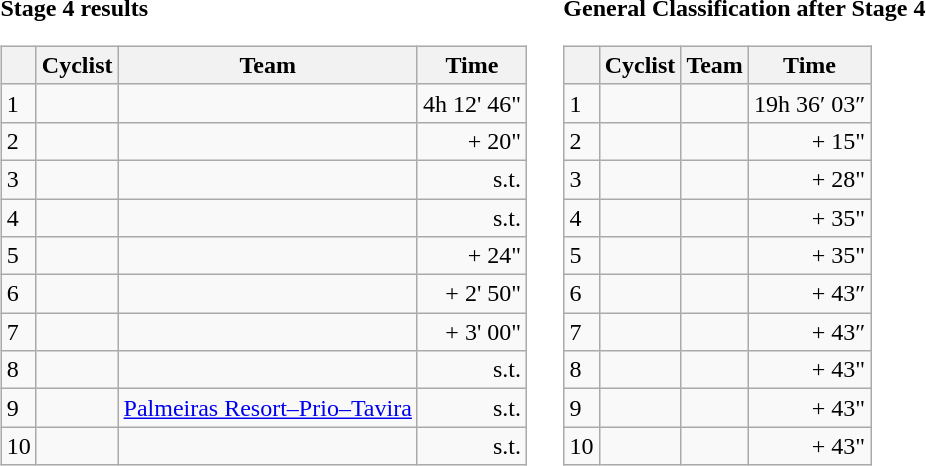<table>
<tr>
<td><strong>Stage 4 results</strong><br><table class="wikitable">
<tr>
<th></th>
<th>Cyclist</th>
<th>Team</th>
<th>Time</th>
</tr>
<tr>
<td>1</td>
<td></td>
<td></td>
<td align="right">4h 12' 46"</td>
</tr>
<tr>
<td>2</td>
<td></td>
<td></td>
<td align="right">+ 20"</td>
</tr>
<tr>
<td>3</td>
<td></td>
<td></td>
<td align="right">s.t.</td>
</tr>
<tr>
<td>4</td>
<td></td>
<td></td>
<td align="right">s.t.</td>
</tr>
<tr>
<td>5</td>
<td></td>
<td></td>
<td align="right">+ 24"</td>
</tr>
<tr>
<td>6</td>
<td></td>
<td></td>
<td align="right">+ 2' 50"</td>
</tr>
<tr>
<td>7</td>
<td></td>
<td></td>
<td align="right">+ 3' 00"</td>
</tr>
<tr>
<td>8</td>
<td></td>
<td></td>
<td align="right">s.t.</td>
</tr>
<tr>
<td>9</td>
<td></td>
<td><a href='#'>Palmeiras Resort–Prio–Tavira</a></td>
<td align="right">s.t.</td>
</tr>
<tr>
<td>10</td>
<td></td>
<td></td>
<td align="right">s.t.</td>
</tr>
</table>
</td>
<td></td>
<td><strong>General Classification after Stage 4</strong><br><table class="wikitable">
<tr>
<th></th>
<th>Cyclist</th>
<th>Team</th>
<th>Time</th>
</tr>
<tr>
<td>1</td>
<td> </td>
<td></td>
<td align="right">19h 36′ 03″</td>
</tr>
<tr>
<td>2</td>
<td></td>
<td></td>
<td align="right">+ 15"</td>
</tr>
<tr>
<td>3</td>
<td></td>
<td></td>
<td align="right">+ 28"</td>
</tr>
<tr>
<td>4</td>
<td></td>
<td></td>
<td align="right">+ 35"</td>
</tr>
<tr>
<td>5</td>
<td></td>
<td></td>
<td align="right">+ 35"</td>
</tr>
<tr>
<td>6</td>
<td></td>
<td></td>
<td align="right">+ 43″</td>
</tr>
<tr>
<td>7</td>
<td></td>
<td></td>
<td align="right">+ 43″</td>
</tr>
<tr>
<td>8</td>
<td></td>
<td></td>
<td align="right">+ 43"</td>
</tr>
<tr>
<td>9</td>
<td></td>
<td></td>
<td align="right">+ 43"</td>
</tr>
<tr>
<td>10</td>
<td></td>
<td></td>
<td align="right">+ 43"</td>
</tr>
</table>
</td>
</tr>
</table>
